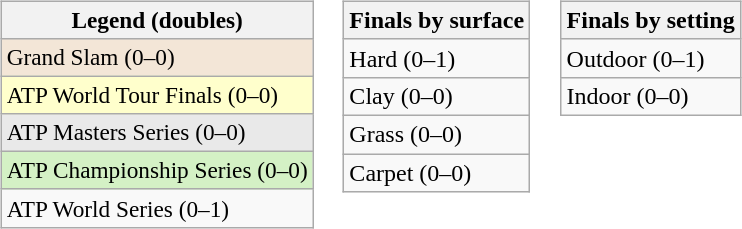<table>
<tr valign="top">
<td><br><table class=wikitable style=font-size:97%>
<tr>
<th>Legend (doubles)</th>
</tr>
<tr bgcolor=f3e6d7>
<td>Grand Slam (0–0)</td>
</tr>
<tr bgcolor=ffffcc>
<td>ATP World Tour Finals (0–0)</td>
</tr>
<tr bgcolor=e9e9e9>
<td>ATP Masters Series (0–0)</td>
</tr>
<tr style="background:#d4f1c5;">
<td>ATP Championship Series (0–0)</td>
</tr>
<tr>
<td>ATP World Series (0–1)</td>
</tr>
</table>
</td>
<td><br><table class="wikitable">
<tr>
<th>Finals by surface</th>
</tr>
<tr>
<td>Hard (0–1)</td>
</tr>
<tr>
<td>Clay (0–0)</td>
</tr>
<tr>
<td>Grass (0–0)</td>
</tr>
<tr>
<td>Carpet (0–0)</td>
</tr>
</table>
</td>
<td><br><table class="wikitable">
<tr>
<th>Finals by setting</th>
</tr>
<tr>
<td>Outdoor (0–1)</td>
</tr>
<tr>
<td>Indoor (0–0)</td>
</tr>
</table>
</td>
</tr>
</table>
